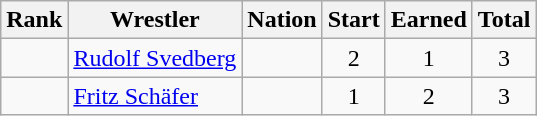<table class="wikitable sortable" style="text-align:center;">
<tr>
<th>Rank</th>
<th>Wrestler</th>
<th>Nation</th>
<th>Start</th>
<th>Earned</th>
<th>Total</th>
</tr>
<tr>
<td></td>
<td align=left><a href='#'>Rudolf Svedberg</a></td>
<td align=left></td>
<td>2</td>
<td>1</td>
<td>3</td>
</tr>
<tr>
<td></td>
<td align=left><a href='#'>Fritz Schäfer</a></td>
<td align=left></td>
<td>1</td>
<td>2</td>
<td>3</td>
</tr>
</table>
